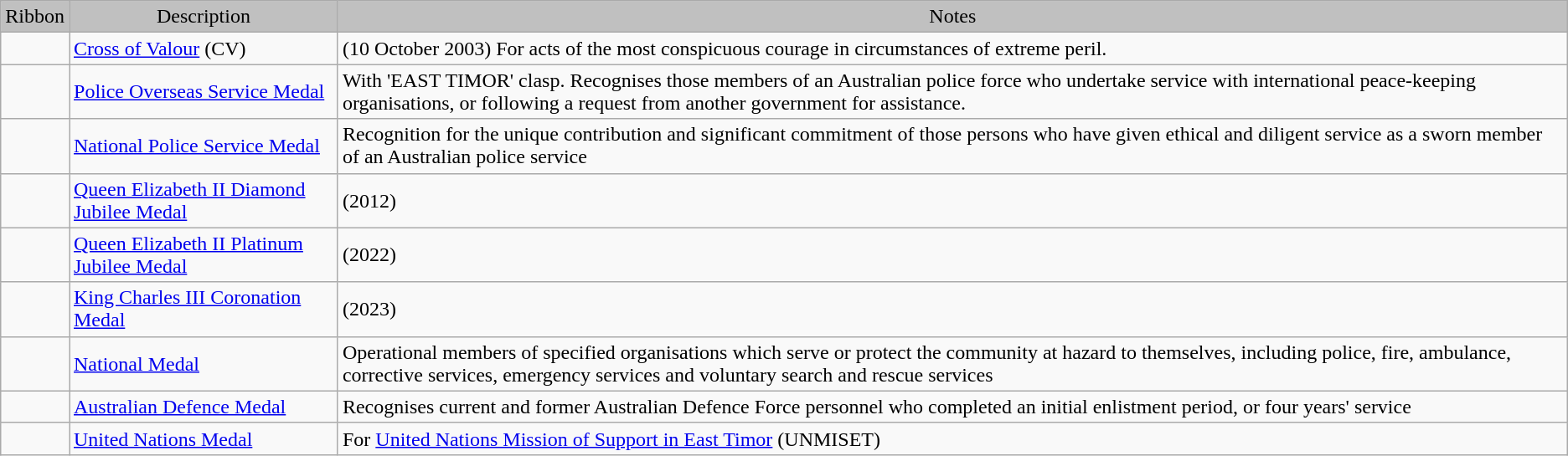<table class="wikitable">
<tr>
<td bgcolor="silver" align="center">Ribbon</td>
<td bgcolor="silver" align="center">Description</td>
<td bgcolor="silver" align="center">Notes</td>
</tr>
<tr>
<td></td>
<td><a href='#'>Cross of Valour</a> (CV)</td>
<td>(10 October 2003) For acts of the most conspicuous courage in circumstances of extreme peril.</td>
</tr>
<tr>
<td></td>
<td><a href='#'>Police Overseas Service Medal</a></td>
<td>With 'EAST TIMOR' clasp.  Recognises those members of an Australian police force who undertake service with international peace-keeping organisations, or following a request from another government for assistance.</td>
</tr>
<tr>
<td></td>
<td><a href='#'>National Police Service Medal</a></td>
<td>Recognition for the unique contribution and significant commitment of those persons who have given ethical and diligent service as a sworn member of an Australian police service</td>
</tr>
<tr>
<td></td>
<td><a href='#'>Queen Elizabeth II Diamond Jubilee Medal</a></td>
<td>(2012)</td>
</tr>
<tr>
<td></td>
<td><a href='#'>Queen Elizabeth II Platinum Jubilee Medal</a></td>
<td>(2022)</td>
</tr>
<tr>
<td></td>
<td><a href='#'>King Charles III Coronation Medal</a></td>
<td>(2023)</td>
</tr>
<tr>
<td></td>
<td><a href='#'>National Medal</a></td>
<td>Operational members of specified organisations which serve or protect the community at hazard to themselves, including police, fire, ambulance, corrective services, emergency services and voluntary search and rescue services</td>
</tr>
<tr>
<td></td>
<td><a href='#'>Australian Defence Medal</a></td>
<td>Recognises current and former Australian Defence Force personnel who completed an initial enlistment period, or four years' service</td>
</tr>
<tr>
<td></td>
<td><a href='#'>United Nations Medal</a></td>
<td>For <a href='#'>United Nations Mission of Support in East Timor</a> (UNMISET)</td>
</tr>
</table>
